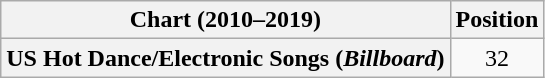<table class="wikitable plainrowheaders" style="text-align:center">
<tr>
<th scope="col">Chart (2010–2019)</th>
<th scope="col">Position</th>
</tr>
<tr>
<th scope="row">US Hot Dance/Electronic Songs (<em>Billboard</em>)</th>
<td>32</td>
</tr>
</table>
